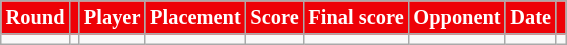<table class="wikitable" style="text-align:center; font-size:85%;">
<tr>
<th style="background-color:#ee0107; color:#ffffff;">Round</th>
<th style="background-color:#ee0107; color:#ffffff;"></th>
<th style="background-color:#ee0107; color:#ffffff;">Player</th>
<th style="background-color:#ee0107; color:#ffffff;">Placement</th>
<th style="background-color:#ee0107; color:#ffffff;">Score</th>
<th style="background-color:#ee0107; color:#ffffff;">Final score</th>
<th style="background-color:#ee0107; color:#ffffff;">Opponent</th>
<th style="background-color:#ee0107; color:#ffffff;">Date</th>
<th style="background-color:#ee0107; color:#ffffff;" class="unsortable"></th>
</tr>
<tr>
<td></td>
<td></td>
<td></td>
<td></td>
<td></td>
<td></td>
<td style="text-align:left;"></td>
<td data-sort-value="1"></td>
<td></td>
</tr>
</table>
